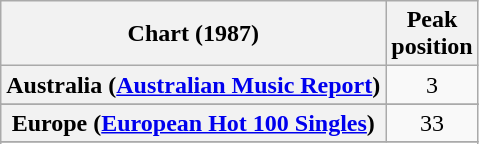<table class="wikitable sortable plainrowheaders" style="text-align:center">
<tr>
<th scope="col">Chart (1987)</th>
<th scope="col">Peak<br>position</th>
</tr>
<tr>
<th scope="row">Australia (<a href='#'>Australian Music Report</a>)</th>
<td>3</td>
</tr>
<tr>
</tr>
<tr>
<th scope="row">Europe (<a href='#'>European Hot 100 Singles</a>)</th>
<td>33</td>
</tr>
<tr>
</tr>
<tr>
</tr>
<tr>
</tr>
<tr>
</tr>
<tr>
</tr>
</table>
